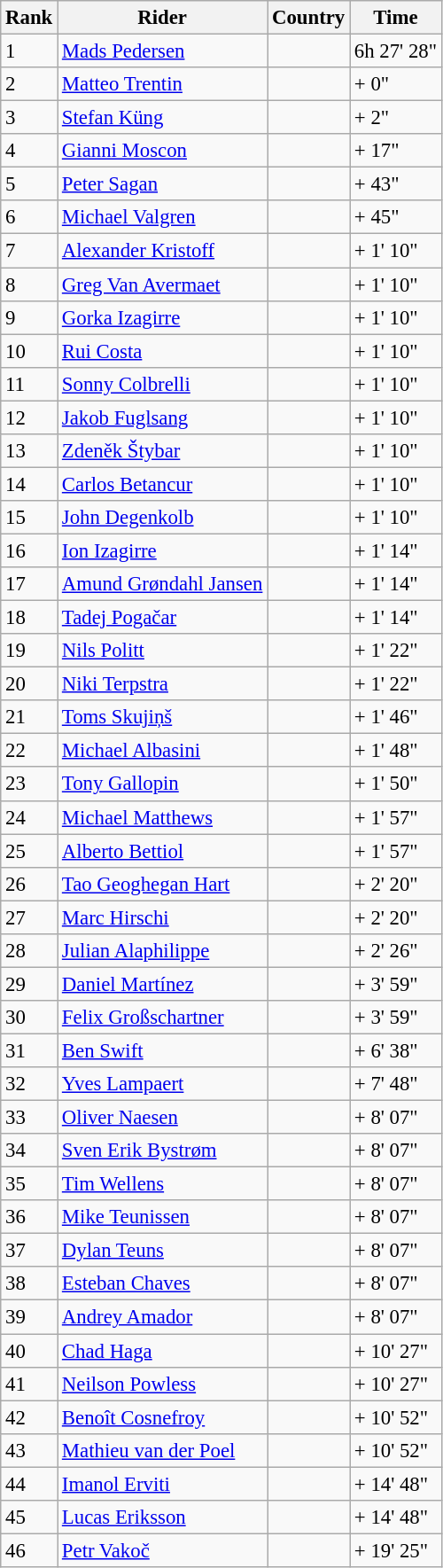<table class="wikitable sortable" style="font-size:95%; text-align:left;">
<tr>
<th>Rank</th>
<th>Rider</th>
<th>Country</th>
<th>Time</th>
</tr>
<tr>
<td>1</td>
<td><a href='#'>Mads Pedersen</a></td>
<td></td>
<td>6h 27' 28"</td>
</tr>
<tr>
<td>2</td>
<td><a href='#'>Matteo Trentin</a></td>
<td></td>
<td>+ 0"</td>
</tr>
<tr>
<td>3</td>
<td><a href='#'>Stefan Küng</a></td>
<td></td>
<td>+ 2"</td>
</tr>
<tr>
<td>4</td>
<td><a href='#'>Gianni Moscon</a></td>
<td></td>
<td>+ 17"</td>
</tr>
<tr>
<td>5</td>
<td><a href='#'>Peter Sagan</a></td>
<td></td>
<td>+ 43"</td>
</tr>
<tr>
<td>6</td>
<td><a href='#'>Michael Valgren</a></td>
<td></td>
<td>+ 45"</td>
</tr>
<tr>
<td>7</td>
<td><a href='#'>Alexander Kristoff</a></td>
<td></td>
<td>+ 1' 10"</td>
</tr>
<tr>
<td>8</td>
<td><a href='#'>Greg Van Avermaet</a></td>
<td></td>
<td>+ 1' 10"</td>
</tr>
<tr>
<td>9</td>
<td><a href='#'>Gorka Izagirre</a></td>
<td></td>
<td>+ 1' 10"</td>
</tr>
<tr>
<td>10</td>
<td><a href='#'>Rui Costa</a></td>
<td></td>
<td>+ 1' 10"</td>
</tr>
<tr>
<td>11</td>
<td><a href='#'>Sonny Colbrelli</a></td>
<td></td>
<td>+ 1' 10"</td>
</tr>
<tr>
<td>12</td>
<td><a href='#'>Jakob Fuglsang</a></td>
<td></td>
<td>+ 1' 10"</td>
</tr>
<tr>
<td>13</td>
<td><a href='#'>Zdeněk Štybar</a></td>
<td></td>
<td>+ 1' 10"</td>
</tr>
<tr>
<td>14</td>
<td><a href='#'>Carlos Betancur</a></td>
<td></td>
<td>+ 1' 10"</td>
</tr>
<tr>
<td>15</td>
<td><a href='#'>John Degenkolb</a></td>
<td></td>
<td>+ 1' 10"</td>
</tr>
<tr>
<td>16</td>
<td><a href='#'>Ion Izagirre</a></td>
<td></td>
<td>+ 1' 14"</td>
</tr>
<tr>
<td>17</td>
<td><a href='#'>Amund Grøndahl Jansen</a></td>
<td></td>
<td>+ 1' 14"</td>
</tr>
<tr>
<td>18</td>
<td><a href='#'>Tadej Pogačar</a></td>
<td></td>
<td>+ 1' 14"</td>
</tr>
<tr>
<td>19</td>
<td><a href='#'>Nils Politt</a></td>
<td></td>
<td>+ 1' 22"</td>
</tr>
<tr>
<td>20</td>
<td><a href='#'>Niki Terpstra</a></td>
<td></td>
<td>+ 1' 22"</td>
</tr>
<tr>
<td>21</td>
<td><a href='#'>Toms Skujiņš</a></td>
<td></td>
<td>+ 1' 46"</td>
</tr>
<tr>
<td>22</td>
<td><a href='#'>Michael Albasini</a></td>
<td></td>
<td>+ 1' 48"</td>
</tr>
<tr>
<td>23</td>
<td><a href='#'>Tony Gallopin</a></td>
<td></td>
<td>+ 1' 50"</td>
</tr>
<tr>
<td>24</td>
<td><a href='#'>Michael Matthews</a></td>
<td></td>
<td>+ 1' 57"</td>
</tr>
<tr>
<td>25</td>
<td><a href='#'>Alberto Bettiol</a></td>
<td></td>
<td>+ 1' 57"</td>
</tr>
<tr>
<td>26</td>
<td><a href='#'>Tao Geoghegan Hart</a></td>
<td></td>
<td>+ 2' 20"</td>
</tr>
<tr>
<td>27</td>
<td><a href='#'>Marc Hirschi</a></td>
<td></td>
<td>+ 2' 20"</td>
</tr>
<tr>
<td>28</td>
<td><a href='#'>Julian Alaphilippe</a></td>
<td></td>
<td>+ 2' 26"</td>
</tr>
<tr>
<td>29</td>
<td><a href='#'>Daniel Martínez</a></td>
<td></td>
<td>+ 3' 59"</td>
</tr>
<tr>
<td>30</td>
<td><a href='#'>Felix Großschartner</a></td>
<td></td>
<td>+ 3' 59"</td>
</tr>
<tr>
<td>31</td>
<td><a href='#'>Ben Swift</a></td>
<td></td>
<td>+ 6' 38"</td>
</tr>
<tr>
<td>32</td>
<td><a href='#'>Yves Lampaert</a></td>
<td></td>
<td>+ 7' 48"</td>
</tr>
<tr>
<td>33</td>
<td><a href='#'>Oliver Naesen</a></td>
<td></td>
<td>+ 8' 07"</td>
</tr>
<tr>
<td>34</td>
<td><a href='#'>Sven Erik Bystrøm</a></td>
<td></td>
<td>+ 8' 07"</td>
</tr>
<tr>
<td>35</td>
<td><a href='#'>Tim Wellens</a></td>
<td></td>
<td>+ 8' 07"</td>
</tr>
<tr>
<td>36</td>
<td><a href='#'>Mike Teunissen</a></td>
<td></td>
<td>+ 8' 07"</td>
</tr>
<tr>
<td>37</td>
<td><a href='#'>Dylan Teuns</a></td>
<td></td>
<td>+ 8' 07"</td>
</tr>
<tr>
<td>38</td>
<td><a href='#'>Esteban Chaves</a></td>
<td></td>
<td>+ 8' 07"</td>
</tr>
<tr>
<td>39</td>
<td><a href='#'>Andrey Amador</a></td>
<td></td>
<td>+ 8' 07"</td>
</tr>
<tr>
<td>40</td>
<td><a href='#'>Chad Haga</a></td>
<td></td>
<td>+ 10' 27"</td>
</tr>
<tr>
<td>41</td>
<td><a href='#'>Neilson Powless</a></td>
<td></td>
<td>+ 10' 27"</td>
</tr>
<tr>
<td>42</td>
<td><a href='#'>Benoît Cosnefroy</a></td>
<td></td>
<td>+ 10' 52"</td>
</tr>
<tr>
<td>43</td>
<td><a href='#'>Mathieu van der Poel</a></td>
<td></td>
<td>+ 10' 52"</td>
</tr>
<tr>
<td>44</td>
<td><a href='#'>Imanol Erviti</a></td>
<td></td>
<td>+ 14' 48"</td>
</tr>
<tr>
<td>45</td>
<td><a href='#'>Lucas Eriksson</a></td>
<td></td>
<td>+ 14' 48"</td>
</tr>
<tr>
<td>46</td>
<td><a href='#'>Petr Vakoč</a></td>
<td></td>
<td>+ 19' 25"</td>
</tr>
</table>
